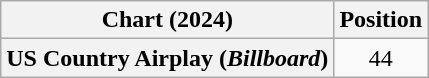<table class="wikitable sortable plainrowheaders" style="text-align:center">
<tr>
<th scope="col">Chart (2024)</th>
<th scope="col">Position</th>
</tr>
<tr>
<th scope="row">US Country Airplay (<em>Billboard</em>)</th>
<td>44</td>
</tr>
</table>
